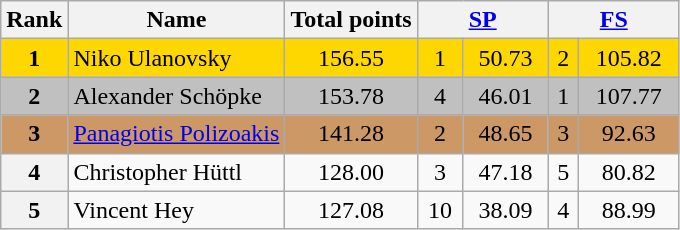<table class="wikitable sortable">
<tr>
<th>Rank</th>
<th>Name</th>
<th>Total points</th>
<th colspan="2" width="80px"><a href='#'>SP</a></th>
<th colspan="2" width="80px"><a href='#'>FS</a></th>
</tr>
<tr bgcolor="gold">
<td align="center"><strong>1</strong></td>
<td>Niko Ulanovsky</td>
<td align="center">156.55</td>
<td align="center">1</td>
<td align="center">50.73</td>
<td align="center">2</td>
<td align="center">105.82</td>
</tr>
<tr bgcolor="silver">
<td align="center"><strong>2</strong></td>
<td>Alexander Schöpke</td>
<td align="center">153.78</td>
<td align="center">4</td>
<td align="center">46.01</td>
<td align="center">1</td>
<td align="center">107.77</td>
</tr>
<tr bgcolor="cc9966">
<td align="center"><strong>3</strong></td>
<td><a href='#'>Panagiotis Polizoakis</a></td>
<td align="center">141.28</td>
<td align="center">2</td>
<td align="center">48.65</td>
<td align="center">3</td>
<td align="center">92.63</td>
</tr>
<tr>
<th>4</th>
<td>Christopher Hüttl</td>
<td align="center">128.00</td>
<td align="center">3</td>
<td align="center">47.18</td>
<td align="center">5</td>
<td align="center">80.82</td>
</tr>
<tr>
<th>5</th>
<td>Vincent Hey</td>
<td align="center">127.08</td>
<td align="center">10</td>
<td align="center">38.09</td>
<td align="center">4</td>
<td align="center">88.99</td>
</tr>
</table>
